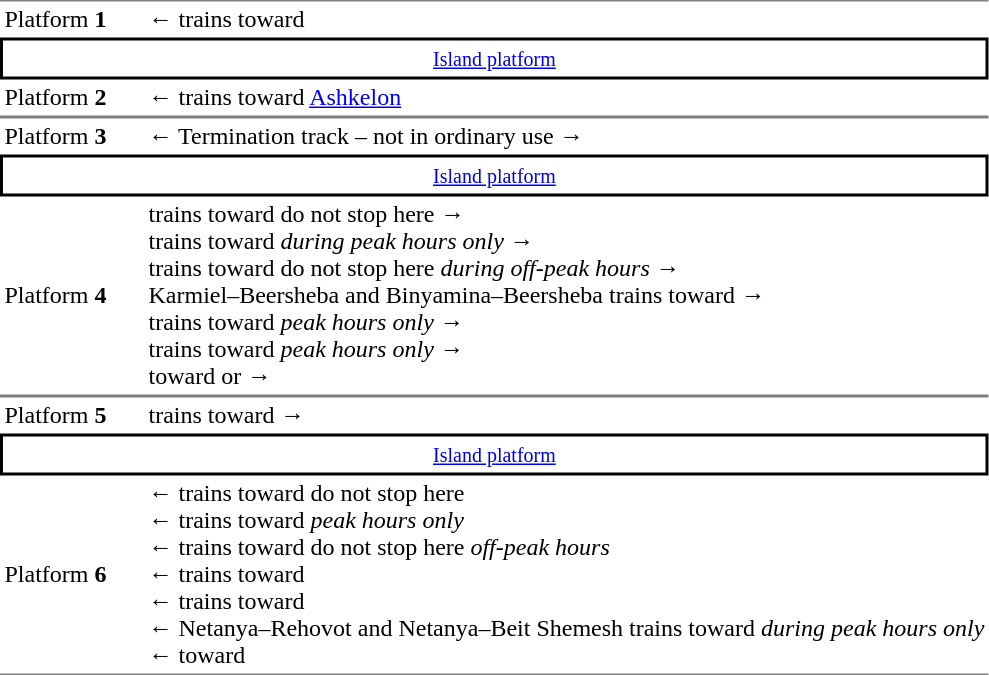<table border=0 cellspacing=0 cellpadding=3>
<tr>
<td style="border-top:solid 1px gray;" width=90>Platform <strong>1</strong></td>
<td style="border-top:solid 1px gray;">←  trains toward  </td>
</tr>
<tr>
<td style="border-top:solid 2px black;border-right:solid 2px black;border-left:solid 2px black;border-bottom:solid 2px black;text-align:center;" colspan=2><small><a href='#'>Island platform</a></small></td>
</tr>
<tr>
<td style="border-bottom:solid 1px gray;">Platform <strong>2</strong></td>
<td style="border-bottom:solid 1px gray;">←  trains toward <a href='#'>Ashkelon</a> </td>
</tr>
<tr>
<td style="border-top:solid 1px gray;">Platform <strong>3</strong></td>
<td style="border-top:solid 1px gray;">← Termination track – not in ordinary use →</td>
</tr>
<tr>
<td style="border-top:solid 2px black;border-right:solid 2px black;border-left:solid 2px black;border-bottom:solid 2px black;text-align:center;" colspan=2><small><a href='#'>Island platform</a></small></td>
</tr>
<tr>
<td style="border-bottom:solid 1px gray;">Platform <strong>4</strong></td>
<td style="border-bottom:solid 1px gray;">  trains toward  do not stop here →<br>  trains toward   <em>during peak hours only</em> →<br>  trains toward  do not stop here <em>during off-peak hours</em> →<br>   Karmiel–Beersheba and Binyamina–Beersheba trains toward   →<br>  trains toward   <em>peak hours only</em> →<br>  trains toward   <em>peak hours only</em> →<br>  toward  or   →</td>
</tr>
<tr>
<td style="border-top:solid 1px gray;">Platform <strong>5</strong></td>
<td style="border-top:solid 1px gray;">  trains toward   →</td>
</tr>
<tr>
<td style="border-top:solid 2px black;border-right:solid 2px black;border-left:solid 2px black;border-bottom:solid 2px black;text-align:center;" colspan=2><small><a href='#'>Island platform</a></small></td>
</tr>
<tr>
<td style="border-bottom:solid 1px gray;">Platform <strong>6</strong></td>
<td style="border-bottom:solid 1px gray;">←  trains toward  do not stop here<br>←  trains toward   <em>peak hours only</em><br>←  trains toward  do not stop here <em>off-peak hours</em><br>←  trains toward  <br>←  trains toward  <br>←   Netanya–Rehovot and Netanya–Beit Shemesh trains toward   <em>during peak hours only</em><br>←  toward  </td>
</tr>
</table>
